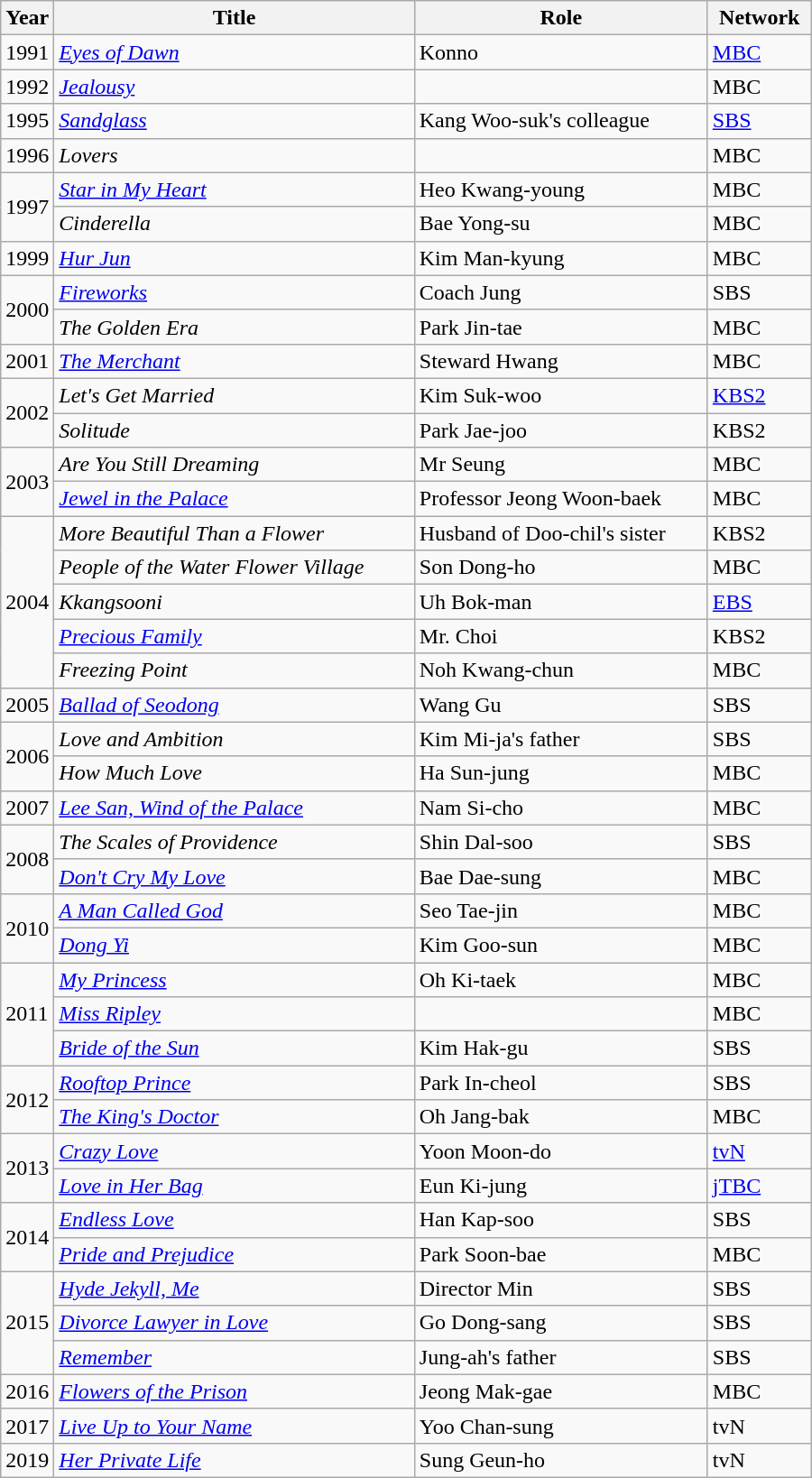<table class="wikitable" style="width:600px">
<tr>
<th width=10>Year</th>
<th>Title</th>
<th>Role</th>
<th>Network</th>
</tr>
<tr>
<td>1991</td>
<td><em><a href='#'>Eyes of Dawn</a></em></td>
<td>Konno</td>
<td><a href='#'>MBC</a></td>
</tr>
<tr>
<td>1992</td>
<td><em><a href='#'>Jealousy</a></em></td>
<td></td>
<td>MBC</td>
</tr>
<tr>
<td>1995</td>
<td><em><a href='#'>Sandglass</a></em></td>
<td>Kang Woo-suk's colleague</td>
<td><a href='#'>SBS</a></td>
</tr>
<tr>
<td>1996</td>
<td><em>Lovers</em></td>
<td></td>
<td>MBC</td>
</tr>
<tr>
<td rowspan=2>1997</td>
<td><em><a href='#'>Star in My Heart</a></em></td>
<td>Heo Kwang-young</td>
<td>MBC</td>
</tr>
<tr>
<td><em>Cinderella</em></td>
<td>Bae Yong-su</td>
<td>MBC</td>
</tr>
<tr>
<td>1999</td>
<td><em><a href='#'>Hur Jun</a></em></td>
<td>Kim Man-kyung</td>
<td>MBC</td>
</tr>
<tr>
<td rowspan=2>2000</td>
<td><em><a href='#'>Fireworks</a></em></td>
<td>Coach Jung</td>
<td>SBS</td>
</tr>
<tr>
<td><em>The Golden Era</em></td>
<td>Park Jin-tae</td>
<td>MBC</td>
</tr>
<tr>
<td>2001</td>
<td><em><a href='#'>The Merchant</a></em></td>
<td>Steward Hwang</td>
<td>MBC</td>
</tr>
<tr>
<td rowspan=2>2002</td>
<td><em>Let's Get Married</em></td>
<td>Kim Suk-woo</td>
<td><a href='#'>KBS2</a></td>
</tr>
<tr>
<td><em>Solitude</em></td>
<td>Park Jae-joo</td>
<td>KBS2</td>
</tr>
<tr>
<td rowspan=2>2003</td>
<td><em>Are You Still Dreaming</em></td>
<td>Mr Seung</td>
<td>MBC</td>
</tr>
<tr>
<td><em><a href='#'>Jewel in the Palace</a></em></td>
<td>Professor Jeong Woon-baek</td>
<td>MBC</td>
</tr>
<tr>
<td rowspan=5>2004</td>
<td><em>More Beautiful Than a Flower</em></td>
<td>Husband of Doo-chil's sister</td>
<td>KBS2</td>
</tr>
<tr>
<td><em>People of the Water Flower Village</em></td>
<td>Son Dong-ho</td>
<td>MBC</td>
</tr>
<tr>
<td><em>Kkangsooni</em></td>
<td>Uh Bok-man</td>
<td><a href='#'>EBS</a></td>
</tr>
<tr>
<td><em><a href='#'>Precious Family</a></em></td>
<td>Mr. Choi</td>
<td>KBS2</td>
</tr>
<tr>
<td><em>Freezing Point</em></td>
<td>Noh Kwang-chun</td>
<td>MBC</td>
</tr>
<tr>
<td>2005</td>
<td><em><a href='#'>Ballad of Seodong</a></em></td>
<td>Wang Gu</td>
<td>SBS</td>
</tr>
<tr>
<td rowspan=2>2006</td>
<td><em>Love and Ambition</em></td>
<td>Kim Mi-ja's father</td>
<td>SBS</td>
</tr>
<tr>
<td><em>How Much Love</em></td>
<td>Ha Sun-jung</td>
<td>MBC</td>
</tr>
<tr>
<td>2007</td>
<td><em><a href='#'>Lee San, Wind of the Palace</a></em></td>
<td>Nam Si-cho</td>
<td>MBC</td>
</tr>
<tr>
<td rowspan=2>2008</td>
<td><em>The Scales of Providence</em></td>
<td>Shin Dal-soo</td>
<td>SBS</td>
</tr>
<tr>
<td><em><a href='#'>Don't Cry My Love</a></em></td>
<td>Bae Dae-sung</td>
<td>MBC</td>
</tr>
<tr>
<td rowspan=2>2010</td>
<td><em><a href='#'>A Man Called God</a></em></td>
<td>Seo Tae-jin</td>
<td>MBC</td>
</tr>
<tr>
<td><em><a href='#'>Dong Yi</a></em></td>
<td>Kim Goo-sun</td>
<td>MBC</td>
</tr>
<tr>
<td rowspan=3>2011</td>
<td><em><a href='#'>My Princess</a></em></td>
<td>Oh Ki-taek</td>
<td>MBC</td>
</tr>
<tr>
<td><em><a href='#'>Miss Ripley</a></em></td>
<td></td>
<td>MBC</td>
</tr>
<tr>
<td><em><a href='#'>Bride of the Sun</a></em></td>
<td>Kim Hak-gu</td>
<td>SBS</td>
</tr>
<tr>
<td rowspan=2>2012</td>
<td><em><a href='#'>Rooftop Prince</a></em></td>
<td>Park In-cheol</td>
<td>SBS</td>
</tr>
<tr>
<td><em><a href='#'>The King's Doctor</a></em></td>
<td>Oh Jang-bak</td>
<td>MBC</td>
</tr>
<tr>
<td rowspan=2>2013</td>
<td><em><a href='#'>Crazy Love</a></em></td>
<td>Yoon Moon-do</td>
<td><a href='#'>tvN</a></td>
</tr>
<tr>
<td><em><a href='#'>Love in Her Bag</a></em></td>
<td>Eun Ki-jung</td>
<td><a href='#'>jTBC</a></td>
</tr>
<tr>
<td rowspan=2>2014</td>
<td><em><a href='#'>Endless Love</a></em></td>
<td>Han Kap-soo</td>
<td>SBS</td>
</tr>
<tr>
<td><em><a href='#'>Pride and Prejudice</a></em></td>
<td>Park Soon-bae</td>
<td>MBC</td>
</tr>
<tr>
<td rowspan=3>2015</td>
<td><em><a href='#'>Hyde Jekyll, Me</a></em></td>
<td>Director Min</td>
<td>SBS</td>
</tr>
<tr>
<td><em><a href='#'>Divorce Lawyer in Love</a></em></td>
<td>Go Dong-sang</td>
<td>SBS</td>
</tr>
<tr>
<td><em><a href='#'>Remember</a></em></td>
<td>Jung-ah's father</td>
<td>SBS</td>
</tr>
<tr>
<td>2016</td>
<td><em><a href='#'>Flowers of the Prison</a></em></td>
<td>Jeong Mak-gae</td>
<td>MBC</td>
</tr>
<tr>
<td>2017</td>
<td><em><a href='#'>Live Up to Your Name</a></em></td>
<td>Yoo Chan-sung</td>
<td>tvN</td>
</tr>
<tr>
<td>2019</td>
<td><em><a href='#'>Her Private Life</a></em></td>
<td>Sung Geun-ho</td>
<td>tvN</td>
</tr>
</table>
